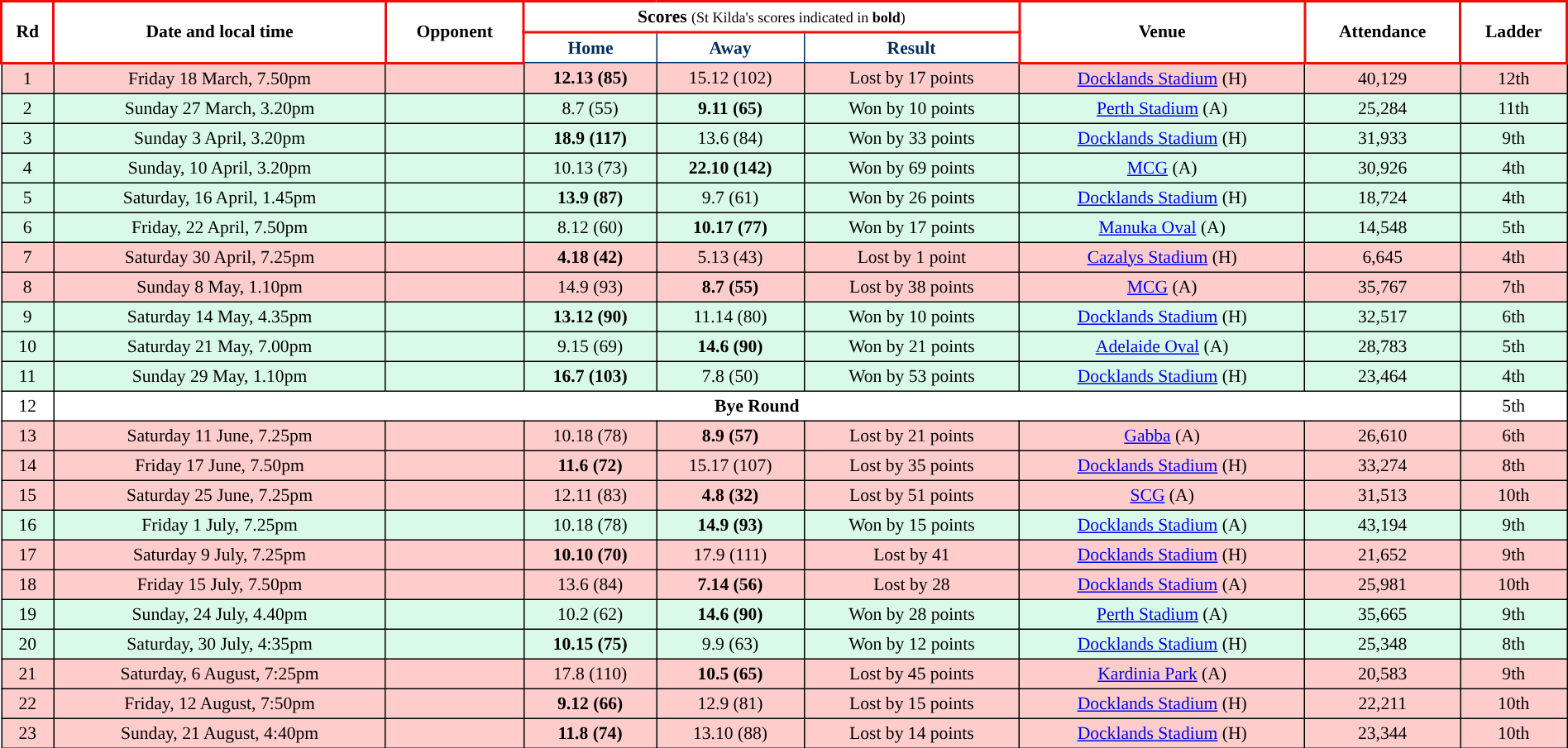<table cellspacing="0" cellpadding="3" border="1" style="border-collapse:collapse; font-size:90%; text-align:center; width:100%;">
<tr>
<td rowspan="2" style="border: solid #ED0F05 2px;"><strong>Rd</strong></td>
<td rowspan="2" style="border: solid #ED0F05 2px;"><strong>Date and local time</strong></td>
<td rowspan="2" style="border: solid #ED0F05 2px;"><strong>Opponent</strong></td>
<td colspan="3" style="border: solid #ED0F05 2px;"><strong>Scores</strong> <small>(St Kilda's scores indicated in <strong>bold</strong>)</small></td>
<td rowspan="2" style="border: solid #ED0F05 2px;"><strong>Venue</strong></td>
<td rowspan="2" style="border: solid #ED0F05 2px;"><strong>Attendance</strong></td>
<td rowspan="2" style="border: solid #ED0F05 2px;"><strong>Ladder</strong></td>
</tr>
<tr>
<th style="color:#002B5C">Home</th>
<th style="color:#002B5C">Away</th>
<th style="color:#002B5C">Result</th>
</tr>
<tr style="background:#fcc;">
<td>1</td>
<td>Friday 18 March, 7.50pm</td>
<td></td>
<td><strong>12.13 (85)</strong></td>
<td>15.12 (102)</td>
<td>Lost by 17 points</td>
<td><a href='#'>Docklands Stadium</a> (H)</td>
<td>40,129</td>
<td>12th</td>
</tr>
<tr style="background:#d9f9e9;">
<td>2</td>
<td>Sunday 27 March, 3.20pm</td>
<td></td>
<td>8.7 (55)</td>
<td><strong>9.11 (65)</strong></td>
<td>Won by 10 points</td>
<td><a href='#'>Perth Stadium</a> (A)</td>
<td>25,284</td>
<td>11th</td>
</tr>
<tr style="background:#d9f9e9;">
<td>3</td>
<td>Sunday 3 April, 3.20pm</td>
<td></td>
<td><strong>18.9 (117)</strong></td>
<td>13.6 (84)</td>
<td>Won by 33 points</td>
<td><a href='#'>Docklands Stadium</a> (H)</td>
<td>31,933</td>
<td>9th</td>
</tr>
<tr style="background:#d9f9e9;">
<td>4</td>
<td>Sunday, 10 April, 3.20pm</td>
<td></td>
<td>10.13 (73)</td>
<td><strong>22.10 (142)</strong></td>
<td>Won by 69 points</td>
<td><a href='#'>MCG</a> (A)</td>
<td>30,926</td>
<td>4th</td>
</tr>
<tr style="background:#d9f9e9;">
<td>5</td>
<td>Saturday, 16 April, 1.45pm</td>
<td></td>
<td><strong>13.9 (87)</strong></td>
<td>9.7 (61)</td>
<td>Won by 26 points</td>
<td><a href='#'>Docklands Stadium</a> (H)</td>
<td>18,724</td>
<td>4th</td>
</tr>
<tr style="background:#d9f9e9;">
<td>6</td>
<td>Friday, 22 April, 7.50pm</td>
<td></td>
<td>8.12 (60)</td>
<td><strong>10.17 (77)</strong></td>
<td>Won by 17 points</td>
<td><a href='#'>Manuka Oval</a> (A)</td>
<td>14,548</td>
<td>5th</td>
</tr>
<tr style="background:#fcc;">
<td>7</td>
<td>Saturday 30 April, 7.25pm</td>
<td></td>
<td><strong>4.18  (42)</strong></td>
<td>5.13 (43)</td>
<td>Lost by 1 point</td>
<td><a href='#'>Cazalys Stadium</a> (H)</td>
<td>6,645</td>
<td>4th</td>
</tr>
<tr style="background:#fcc;">
<td>8</td>
<td>Sunday 8 May, 1.10pm</td>
<td></td>
<td>14.9 (93)</td>
<td><strong>8.7 (55)</strong></td>
<td>Lost by 38 points</td>
<td><a href='#'>MCG</a> (A)</td>
<td>35,767</td>
<td>7th</td>
</tr>
<tr style="background:#d9f9e9;">
<td>9</td>
<td>Saturday 14 May, 4.35pm</td>
<td></td>
<td><strong>13.12 (90)</strong></td>
<td>11.14 (80)</td>
<td>Won by 10 points</td>
<td><a href='#'>Docklands Stadium</a> (H)</td>
<td>32,517</td>
<td>6th</td>
</tr>
<tr style="background:#d9f9e9;">
<td>10</td>
<td>Saturday 21 May, 7.00pm</td>
<td></td>
<td>9.15 (69)</td>
<td><strong>14.6 (90)</strong></td>
<td>Won by 21 points</td>
<td><a href='#'>Adelaide Oval</a> (A)</td>
<td>28,783</td>
<td>5th</td>
</tr>
<tr style="background:#d9f9e9;">
<td>11</td>
<td>Sunday 29 May, 1.10pm</td>
<td></td>
<td><strong>16.7 (103)</strong></td>
<td>7.8 (50)</td>
<td>Won by 53 points</td>
<td><a href='#'>Docklands Stadium</a> (H)</td>
<td>23,464</td>
<td>4th</td>
</tr>
<tr style="background:light grey">
<td>12</td>
<td colspan="7" style="text-align:center;"><strong>Bye Round</strong></td>
<td>5th</td>
</tr>
<tr style="background:#fcc;">
<td>13</td>
<td>Saturday 11 June, 7.25pm</td>
<td></td>
<td>10.18 (78)</td>
<td><strong>8.9 (57)</strong></td>
<td>Lost by 21 points</td>
<td><a href='#'>Gabba</a> (A)</td>
<td>26,610</td>
<td>6th</td>
</tr>
<tr style="background:#fcc;">
<td>14</td>
<td>Friday 17 June, 7.50pm</td>
<td></td>
<td><strong>11.6 (72)</strong></td>
<td>15.17 (107)</td>
<td>Lost by 35 points</td>
<td><a href='#'>Docklands Stadium</a> (H)</td>
<td>33,274</td>
<td>8th</td>
</tr>
<tr style="background:#fcc;">
<td>15</td>
<td>Saturday 25 June, 7.25pm</td>
<td></td>
<td>12.11 (83)</td>
<td><strong>4.8 (32)</strong></td>
<td>Lost by 51 points</td>
<td><a href='#'>SCG</a> (A)</td>
<td>31,513</td>
<td>10th</td>
</tr>
<tr style="background:#d9f9e9;">
<td>16</td>
<td>Friday 1 July, 7.25pm</td>
<td></td>
<td>10.18 (78)</td>
<td><strong>14.9 (93)</strong></td>
<td>Won by 15 points</td>
<td><a href='#'>Docklands Stadium</a> (A)</td>
<td>43,194</td>
<td>9th</td>
</tr>
<tr style="background:#fcc;">
<td>17</td>
<td>Saturday 9 July, 7.25pm</td>
<td></td>
<td><strong>10.10 (70)</strong></td>
<td>17.9 (111)</td>
<td>Lost by 41</td>
<td><a href='#'>Docklands Stadium</a> (H)</td>
<td>21,652</td>
<td>9th</td>
</tr>
<tr style="background:#fcc;">
<td>18</td>
<td>Friday 15 July, 7.50pm</td>
<td></td>
<td>13.6 (84)</td>
<td><strong>7.14 (56)</strong></td>
<td>Lost by 28</td>
<td><a href='#'>Docklands Stadium</a> (A)</td>
<td>25,981</td>
<td>10th</td>
</tr>
<tr style="background:#d9f9e9;">
<td>19</td>
<td>Sunday, 24 July, 4.40pm</td>
<td></td>
<td>10.2 (62)</td>
<td><strong>14.6 (90)</strong></td>
<td>Won by 28 points</td>
<td><a href='#'>Perth Stadium</a> (A)</td>
<td>35,665</td>
<td>9th</td>
</tr>
<tr style="background:#d9f9e9;">
<td>20</td>
<td>Saturday, 30 July, 4:35pm</td>
<td></td>
<td><strong>10.15 (75)</strong></td>
<td>9.9 (63)</td>
<td>Won by 12 points</td>
<td><a href='#'>Docklands Stadium</a> (H)</td>
<td>25,348</td>
<td>8th</td>
</tr>
<tr style="background:#fcc;">
<td>21</td>
<td>Saturday, 6 August, 7:25pm</td>
<td></td>
<td>17.8 (110)</td>
<td><strong>10.5 (65)</strong></td>
<td>Lost by 45 points</td>
<td><a href='#'>Kardinia Park</a> (A)</td>
<td>20,583</td>
<td>9th</td>
</tr>
<tr style="background:#fcc;">
<td>22</td>
<td>Friday, 12 August, 7:50pm</td>
<td></td>
<td><strong>9.12 (66)</strong></td>
<td>12.9 (81)</td>
<td>Lost by 15 points</td>
<td><a href='#'>Docklands Stadium</a> (H)</td>
<td>22,211</td>
<td>10th</td>
</tr>
<tr style="background:#fcc;">
<td>23</td>
<td>Sunday, 21 August, 4:40pm</td>
<td></td>
<td><strong>11.8 (74)</strong></td>
<td>13.10 (88)</td>
<td>Lost by 14 points</td>
<td><a href='#'>Docklands Stadium</a> (H)</td>
<td>23,344</td>
<td>10th</td>
</tr>
</table>
